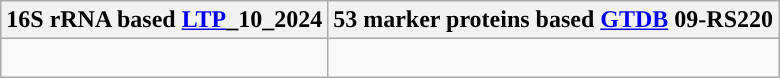<table class="wikitable">
<tr>
<th colspan=1>16S rRNA based <a href='#'>LTP</a>_10_2024</th>
<th colspan=1>53 marker proteins based <a href='#'>GTDB</a> 09-RS220</th>
</tr>
<tr>
<td style="vertical-align:top"><br></td>
<td><br></td>
</tr>
</table>
